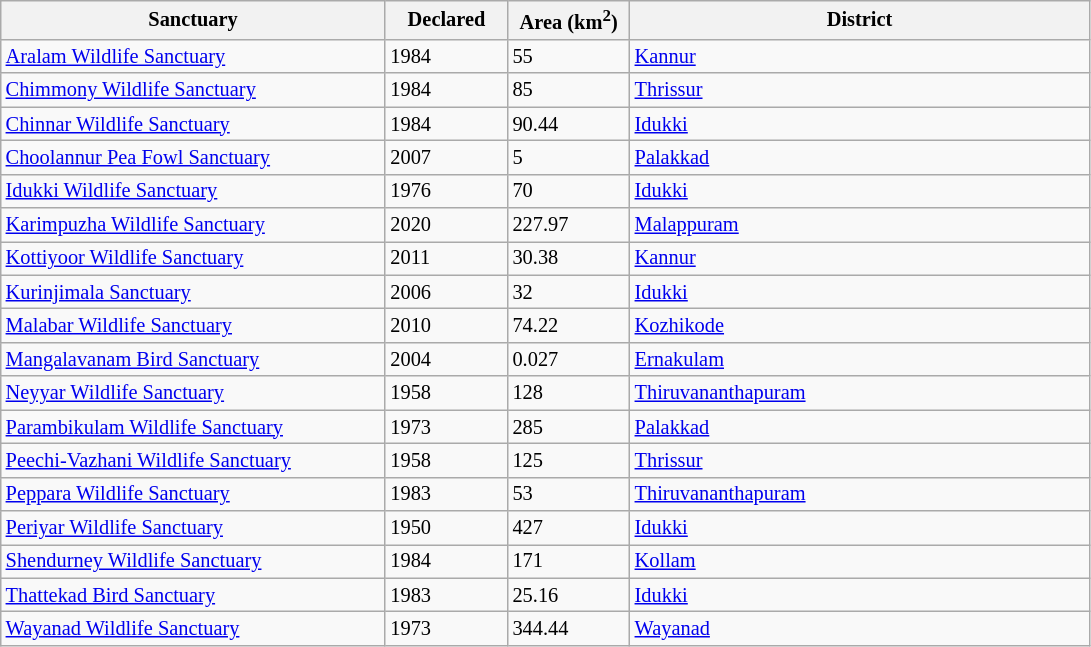<table class="wikitable sortable defaultcenter col1left col4left" style="font-size: 85%">
<tr>
<th scope="col" style="width: 250px;">Sanctuary</th>
<th scope="col" style="width: 75px;">Declared</th>
<th scope="col" style="width: 75px;">Area (km<sup>2</sup>)</th>
<th scope="col" style="width: 300px;">District</th>
</tr>
<tr>
<td><a href='#'>Aralam Wildlife Sanctuary</a></td>
<td>1984</td>
<td>55</td>
<td><a href='#'>Kannur</a></td>
</tr>
<tr>
<td><a href='#'>Chimmony Wildlife Sanctuary</a></td>
<td>1984</td>
<td>85</td>
<td><a href='#'>Thrissur</a></td>
</tr>
<tr>
<td><a href='#'>Chinnar Wildlife Sanctuary</a></td>
<td>1984</td>
<td>90.44</td>
<td><a href='#'>Idukki</a></td>
</tr>
<tr>
<td><a href='#'>Choolannur Pea Fowl Sanctuary</a></td>
<td>2007</td>
<td>5</td>
<td><a href='#'>Palakkad</a></td>
</tr>
<tr>
<td><a href='#'>Idukki Wildlife Sanctuary</a></td>
<td>1976</td>
<td>70</td>
<td><a href='#'>Idukki</a></td>
</tr>
<tr>
<td><a href='#'>Karimpuzha Wildlife Sanctuary</a></td>
<td>2020</td>
<td>227.97</td>
<td><a href='#'>Malappuram</a></td>
</tr>
<tr>
<td><a href='#'>Kottiyoor Wildlife Sanctuary</a></td>
<td>2011</td>
<td>30.38</td>
<td><a href='#'>Kannur</a></td>
</tr>
<tr>
<td><a href='#'>Kurinjimala Sanctuary</a></td>
<td>2006</td>
<td>32</td>
<td><a href='#'>Idukki</a></td>
</tr>
<tr>
<td><a href='#'>Malabar Wildlife Sanctuary</a></td>
<td>2010</td>
<td>74.22</td>
<td><a href='#'>Kozhikode</a></td>
</tr>
<tr>
<td><a href='#'>Mangalavanam Bird Sanctuary</a></td>
<td>2004</td>
<td>0.027</td>
<td><a href='#'>Ernakulam</a></td>
</tr>
<tr>
<td><a href='#'>Neyyar Wildlife Sanctuary</a></td>
<td>1958</td>
<td>128</td>
<td><a href='#'>Thiruvananthapuram</a></td>
</tr>
<tr>
<td><a href='#'>Parambikulam Wildlife Sanctuary</a></td>
<td>1973</td>
<td>285</td>
<td><a href='#'>Palakkad</a></td>
</tr>
<tr>
<td><a href='#'>Peechi-Vazhani Wildlife Sanctuary</a></td>
<td>1958</td>
<td>125</td>
<td><a href='#'>Thrissur</a></td>
</tr>
<tr>
<td><a href='#'>Peppara Wildlife Sanctuary</a></td>
<td>1983</td>
<td>53</td>
<td><a href='#'>Thiruvananthapuram</a></td>
</tr>
<tr>
<td><a href='#'>Periyar Wildlife Sanctuary</a></td>
<td>1950</td>
<td>427</td>
<td><a href='#'>Idukki</a></td>
</tr>
<tr>
<td><a href='#'>Shendurney Wildlife Sanctuary</a></td>
<td>1984</td>
<td>171</td>
<td><a href='#'>Kollam</a></td>
</tr>
<tr>
<td><a href='#'>Thattekad Bird Sanctuary</a></td>
<td>1983</td>
<td>25.16</td>
<td><a href='#'>Idukki</a></td>
</tr>
<tr>
<td><a href='#'>Wayanad Wildlife Sanctuary</a></td>
<td>1973</td>
<td>344.44</td>
<td><a href='#'>Wayanad</a></td>
</tr>
</table>
